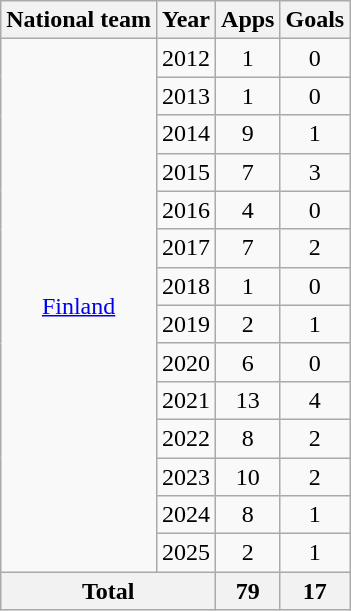<table class="wikitable" style="text-align:center">
<tr>
<th>National team</th>
<th>Year</th>
<th>Apps</th>
<th>Goals</th>
</tr>
<tr>
<td rowspan="14"><a href='#'>Finland</a></td>
<td>2012</td>
<td>1</td>
<td>0</td>
</tr>
<tr>
<td>2013</td>
<td>1</td>
<td>0</td>
</tr>
<tr>
<td>2014</td>
<td>9</td>
<td>1</td>
</tr>
<tr>
<td>2015</td>
<td>7</td>
<td>3</td>
</tr>
<tr>
<td>2016</td>
<td>4</td>
<td>0</td>
</tr>
<tr>
<td>2017</td>
<td>7</td>
<td>2</td>
</tr>
<tr>
<td>2018</td>
<td>1</td>
<td>0</td>
</tr>
<tr>
<td>2019</td>
<td>2</td>
<td>1</td>
</tr>
<tr>
<td>2020</td>
<td>6</td>
<td>0</td>
</tr>
<tr>
<td>2021</td>
<td>13</td>
<td>4</td>
</tr>
<tr>
<td>2022</td>
<td>8</td>
<td>2</td>
</tr>
<tr>
<td>2023</td>
<td>10</td>
<td>2</td>
</tr>
<tr>
<td>2024</td>
<td>8</td>
<td>1</td>
</tr>
<tr>
<td>2025</td>
<td>2</td>
<td>1</td>
</tr>
<tr>
<th colspan="2">Total</th>
<th>79</th>
<th>17</th>
</tr>
</table>
